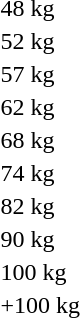<table>
<tr>
<td>48 kg</td>
<td></td>
<td></td>
<td></td>
</tr>
<tr>
<td>52 kg</td>
<td></td>
<td></td>
<td></td>
</tr>
<tr>
<td>57 kg</td>
<td></td>
<td></td>
<td></td>
</tr>
<tr>
<td>62 kg</td>
<td></td>
<td></td>
<td></td>
</tr>
<tr>
<td>68 kg</td>
<td></td>
<td></td>
<td></td>
</tr>
<tr>
<td>74 kg</td>
<td></td>
<td></td>
<td></td>
</tr>
<tr>
<td>82 kg</td>
<td></td>
<td></td>
<td></td>
</tr>
<tr>
<td>90 kg</td>
<td></td>
<td></td>
<td></td>
</tr>
<tr>
<td>100 kg</td>
<td></td>
<td></td>
<td></td>
</tr>
<tr>
<td>+100 kg</td>
<td></td>
<td></td>
<td></td>
</tr>
</table>
